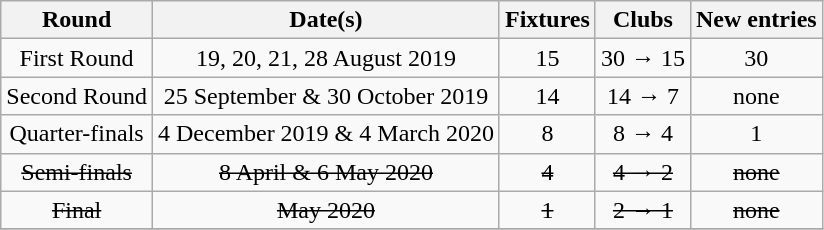<table class="wikitable" style="text-align:center">
<tr>
<th>Round</th>
<th>Date(s)</th>
<th>Fixtures</th>
<th>Clubs</th>
<th>New entries</th>
</tr>
<tr>
<td>First Round</td>
<td>19, 20, 21, 28 August 2019</td>
<td>15</td>
<td>30 → 15</td>
<td>30</td>
</tr>
<tr>
<td>Second Round</td>
<td>25 September & 30 October 2019</td>
<td>14</td>
<td>14 → 7</td>
<td>none</td>
</tr>
<tr>
<td>Quarter-finals</td>
<td>4 December 2019 & 4 March 2020</td>
<td>8</td>
<td>8 → 4</td>
<td>1</td>
</tr>
<tr>
<td><s>Semi-finals</s></td>
<td><s>8 April & 6 May 2020</s></td>
<td><s>4</s></td>
<td><s>4 → 2</s></td>
<td><s>none</s></td>
</tr>
<tr>
<td><s>Final</s></td>
<td><s>May 2020</s></td>
<td><s>1</s></td>
<td><s>2 → 1</s></td>
<td><s>none</s></td>
</tr>
<tr>
</tr>
</table>
